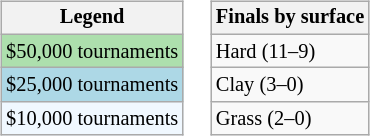<table>
<tr valign=top>
<td><br><table class=wikitable style="font-size:85%">
<tr>
<th>Legend</th>
</tr>
<tr style="background:#addfad;">
<td>$50,000 tournaments</td>
</tr>
<tr style="background:lightblue;">
<td>$25,000 tournaments</td>
</tr>
<tr style="background:#f0f8ff;">
<td>$10,000 tournaments</td>
</tr>
</table>
</td>
<td><br><table class=wikitable style="font-size:85%">
<tr>
<th>Finals by surface</th>
</tr>
<tr>
<td>Hard (11–9)</td>
</tr>
<tr>
<td>Clay (3–0)</td>
</tr>
<tr>
<td>Grass (2–0)</td>
</tr>
</table>
</td>
</tr>
</table>
